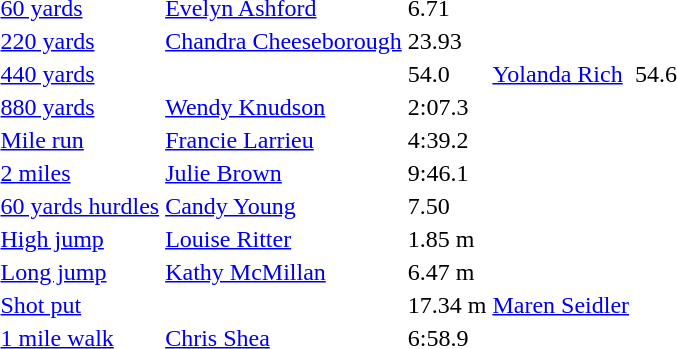<table>
<tr>
<td><a href='#'>60 yards</a></td>
<td><a href='#'>Evelyn Ashford</a></td>
<td>6.71</td>
<td></td>
<td></td>
<td></td>
<td></td>
</tr>
<tr>
<td><a href='#'>220 yards</a></td>
<td><a href='#'>Chandra Cheeseborough</a></td>
<td>23.93</td>
<td></td>
<td></td>
<td></td>
<td></td>
</tr>
<tr>
<td><a href='#'>440 yards</a></td>
<td></td>
<td>54.0</td>
<td><a href='#'>Yolanda Rich</a></td>
<td>54.6</td>
<td></td>
<td></td>
</tr>
<tr>
<td><a href='#'>880 yards</a></td>
<td><a href='#'>Wendy Knudson</a></td>
<td>2:07.3</td>
<td></td>
<td></td>
<td></td>
<td></td>
</tr>
<tr>
<td><a href='#'>Mile run</a></td>
<td><a href='#'>Francie Larrieu</a></td>
<td>4:39.2</td>
<td></td>
<td></td>
<td></td>
<td></td>
</tr>
<tr>
<td><a href='#'>2 miles</a></td>
<td><a href='#'>Julie Brown</a></td>
<td>9:46.1</td>
<td></td>
<td></td>
<td></td>
<td></td>
</tr>
<tr>
<td><a href='#'>60 yards hurdles</a></td>
<td><a href='#'>Candy Young</a></td>
<td>7.50</td>
<td></td>
<td></td>
<td></td>
<td></td>
</tr>
<tr>
<td><a href='#'>High jump</a></td>
<td><a href='#'>Louise Ritter</a></td>
<td>1.85 m</td>
<td></td>
<td></td>
<td></td>
<td></td>
</tr>
<tr>
<td><a href='#'>Long jump</a></td>
<td><a href='#'>Kathy McMillan</a></td>
<td>6.47 m</td>
<td></td>
<td></td>
<td></td>
<td></td>
</tr>
<tr>
<td><a href='#'>Shot put</a></td>
<td></td>
<td>17.34 m</td>
<td><a href='#'>Maren Seidler</a></td>
<td></td>
<td></td>
<td></td>
</tr>
<tr>
<td><a href='#'>1 mile walk</a></td>
<td><a href='#'>Chris Shea</a></td>
<td>6:58.9</td>
<td></td>
<td></td>
<td></td>
<td></td>
</tr>
</table>
